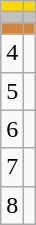<table class="wikitable">
<tr style="background:gold;">
<td align=center></td>
<td></td>
</tr>
<tr style="background:silver;">
<td align=center></td>
<td></td>
</tr>
<tr style="background:peru;">
<td align=center></td>
<td></td>
</tr>
<tr>
<td align=center>4</td>
<td></td>
</tr>
<tr>
<td align=center>5</td>
<td></td>
</tr>
<tr>
<td align=center>6</td>
<td></td>
</tr>
<tr>
<td align=center>7</td>
<td></td>
</tr>
<tr>
<td align=center>8</td>
<td></td>
</tr>
</table>
